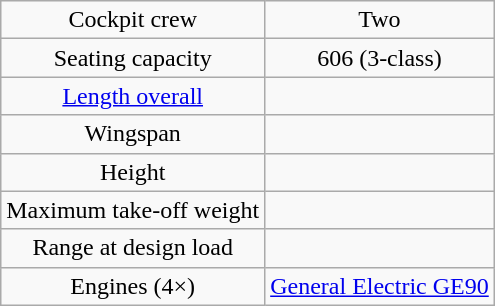<table class="wikitable" border="1" style="text-align:center; font-size:100%;">
<tr>
<td>Cockpit crew</td>
<td>Two</td>
</tr>
<tr>
<td>Seating capacity</td>
<td>606 (3-class)</td>
</tr>
<tr>
<td><a href='#'>Length overall</a></td>
<td></td>
</tr>
<tr>
<td>Wingspan</td>
<td></td>
</tr>
<tr>
<td>Height</td>
<td></td>
</tr>
<tr>
<td>Maximum take-off weight</td>
<td></td>
</tr>
<tr>
<td>Range at design load</td>
<td></td>
</tr>
<tr>
<td>Engines (4×)</td>
<td><a href='#'>General Electric GE90</a></td>
</tr>
</table>
